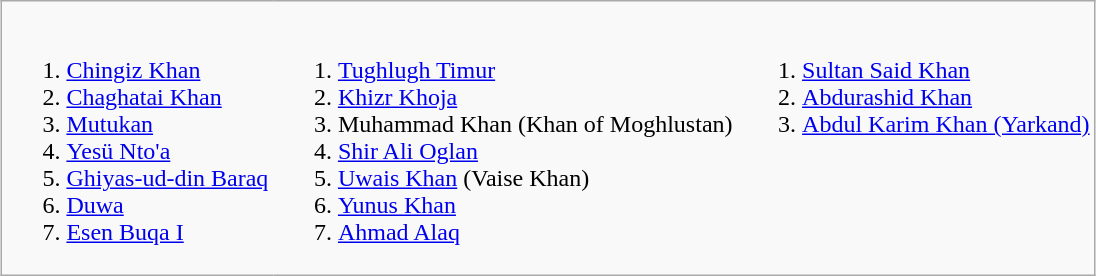<table class="wikitable" style="margin:1em auto 1em auto; page-break-inside:avoid">
<tr valign="top">
<td style="border:none;"><ol><br><li><a href='#'>Chingiz Khan</a></li>
<li><a href='#'>Chaghatai Khan</a></li>
<li><a href='#'>Mutukan</a></li>
<li><a href='#'>Yesü Nto'a</a></li>
<li><a href='#'>Ghiyas-ud-din Baraq</a></li>
<li><a href='#'>Duwa</a></li>
<li><a href='#'>Esen Buqa I</a></li>
</ol></td>
<td style="border:none"><ol><br><li><a href='#'>Tughlugh Timur</a></li>
<li><a href='#'>Khizr Khoja</a></li>
<li>Muhammad Khan (Khan of Moghlustan)</li>
<li><a href='#'>Shir Ali Oglan</a></li>
<li><a href='#'>Uwais Khan</a> (Vaise Khan)</li>
<li><a href='#'>Yunus Khan</a></li>
<li><a href='#'>Ahmad Alaq</a><em></li>
</ol></td>
<td style="border:none"><ol><br><li><a href='#'>Sultan Said Khan</a></li>
<li><a href='#'>Abdurashid Khan</a></li>
<li><a href='#'>Abdul Karim Khan (Yarkand)</a></li>
</ol></td>
</tr>
</table>
